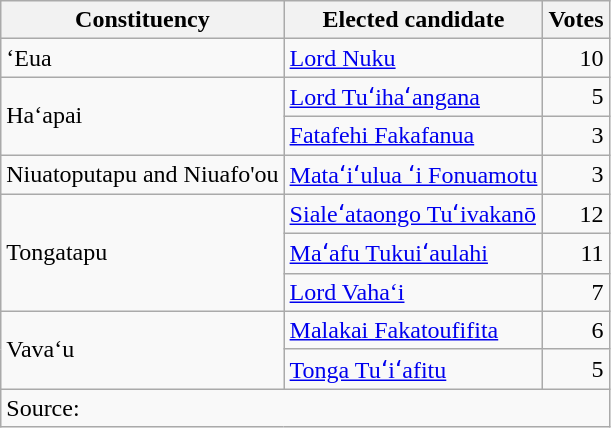<table class=wikitable style=text-align:left>
<tr>
<th>Constituency</th>
<th>Elected candidate</th>
<th>Votes</th>
</tr>
<tr>
<td>‘Eua</td>
<td><a href='#'>Lord Nuku</a></td>
<td align=right>10</td>
</tr>
<tr>
<td rowspan=2>Ha‘apai</td>
<td><a href='#'>Lord Tuʻihaʻangana</a></td>
<td align=right>5</td>
</tr>
<tr>
<td><a href='#'>Fatafehi Fakafanua</a></td>
<td align=right>3</td>
</tr>
<tr>
<td>Niuatoputapu and Niuafo'ou</td>
<td><a href='#'>Mataʻiʻulua ʻi Fonuamotu</a></td>
<td align=right>3</td>
</tr>
<tr>
<td rowspan=3>Tongatapu</td>
<td><a href='#'>Sialeʻataongo Tuʻivakanō</a></td>
<td align=right>12</td>
</tr>
<tr>
<td><a href='#'>Maʻafu Tukuiʻaulahi</a></td>
<td align=right>11</td>
</tr>
<tr>
<td><a href='#'>Lord Vaha‘i</a></td>
<td align=right>7</td>
</tr>
<tr>
<td rowspan=2>Vava‘u</td>
<td><a href='#'>Malakai Fakatoufifita</a></td>
<td align=right>6</td>
</tr>
<tr>
<td><a href='#'>Tonga Tuʻiʻafitu</a></td>
<td align=right>5</td>
</tr>
<tr>
<td align=left colspan=3>Source: </td>
</tr>
</table>
